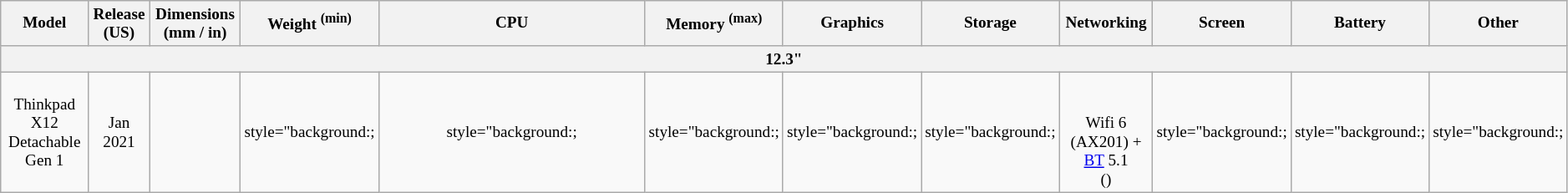<table class="wikitable" style="font-size: 80%; text-align: center; min-width: 80%;">
<tr>
<th>Model</th>
<th>Release (US)</th>
<th>Dimensions (mm / in)</th>
<th>Weight <sup>(min)</sup></th>
<th style="width:17%">CPU</th>
<th>Memory <sup>(max)</sup></th>
<th>Graphics</th>
<th>Storage</th>
<th>Networking</th>
<th>Screen</th>
<th>Battery</th>
<th>Other</th>
</tr>
<tr>
<th colspan=12>12.3"</th>
</tr>
<tr>
<td>Thinkpad X12 Detachable Gen 1 </td>
<td>Jan 2021</td>
<td></td>
<td>style="background:;</td>
<td>style="background:; </td>
<td>style="background:;</td>
<td>style="background:;</td>
<td>style="background:;</td>
<td><br><br>Wifi 6 (AX201) + <a href='#'>BT</a> 5.1 <br>()<br></td>
<td>style="background:;</td>
<td>style="background:;</td>
<td>style="background:;</td>
</tr>
</table>
